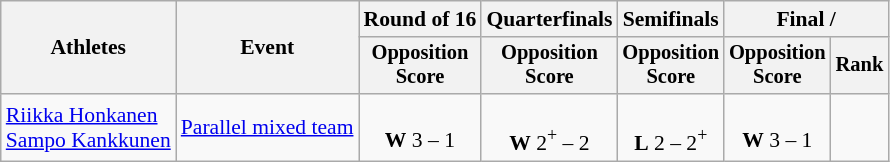<table class="wikitable" style="font-size:90%">
<tr>
<th rowspan="2">Athletes</th>
<th rowspan="2">Event</th>
<th>Round of 16</th>
<th>Quarterfinals</th>
<th>Semifinals</th>
<th colspan="2">Final / </th>
</tr>
<tr style="font-size:95%">
<th>Opposition<br>Score</th>
<th>Opposition<br>Score</th>
<th>Opposition<br>Score</th>
<th>Opposition<br>Score</th>
<th>Rank</th>
</tr>
<tr align=center>
<td align=left><a href='#'>Riikka Honkanen</a><br><a href='#'>Sampo Kankkunen</a></td>
<td align=left><a href='#'>Parallel mixed team</a></td>
<td><br><strong>W</strong> 3 – 1</td>
<td><br><strong>W</strong> 2<sup>+</sup> – 2</td>
<td><br><strong>L</strong> 2 – 2<sup>+</sup></td>
<td><br><strong>W</strong> 3 – 1</td>
<td></td>
</tr>
</table>
